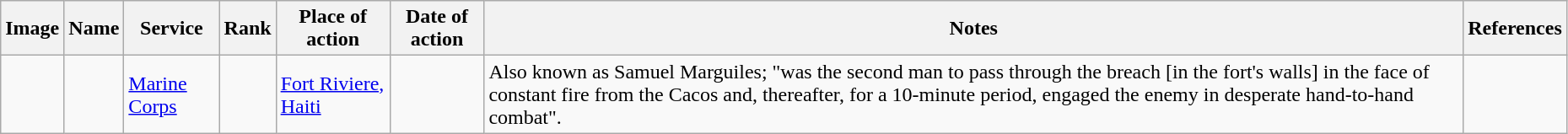<table class="wikitable" width="98%">
<tr>
<th>Image</th>
<th>Name</th>
<th>Service</th>
<th>Rank</th>
<th>Place of action</th>
<th>Date of action</th>
<th>Notes</th>
<th class="unsortable">References</th>
</tr>
<tr>
<td></td>
<td></td>
<td><a href='#'>Marine Corps</a></td>
<td></td>
<td><a href='#'>Fort Riviere, Haiti</a></td>
<td></td>
<td>Also known as Samuel Marguiles; "was the second man to pass through the breach [in the fort's walls] in the face of constant fire from the Cacos and, thereafter, for a 10-minute period, engaged the enemy in desperate hand-to-hand combat".</td>
<td></td>
</tr>
</table>
